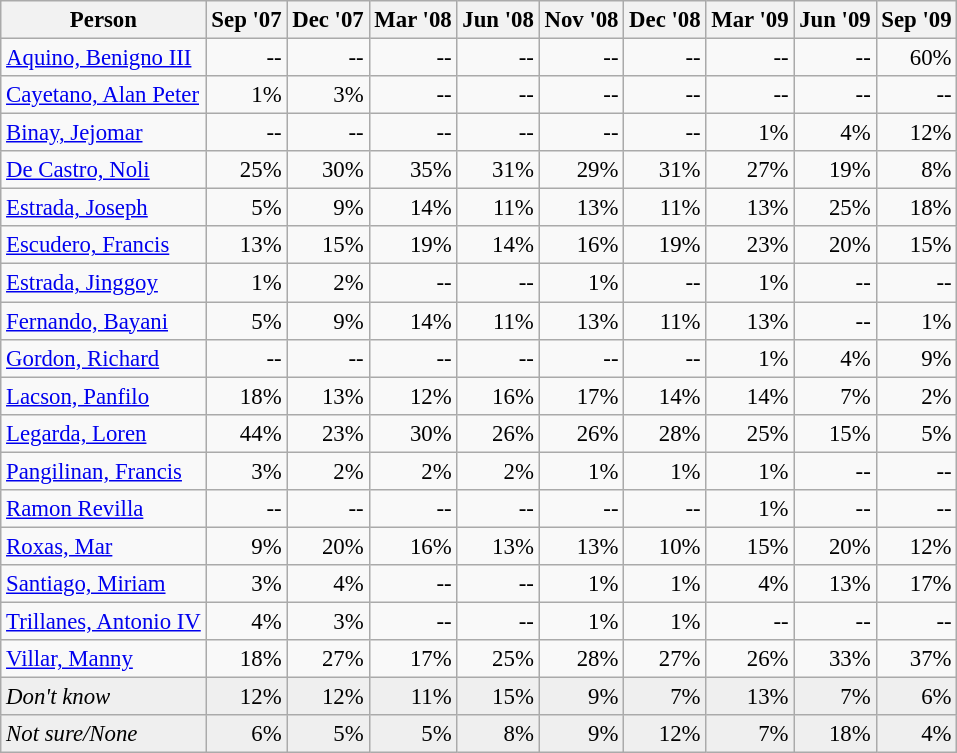<table class="sortable wikitable" style="font-size:95%;">
<tr>
<th>Person</th>
<th>Sep '07</th>
<th>Dec '07</th>
<th>Mar '08</th>
<th>Jun '08</th>
<th>Nov '08</th>
<th>Dec '08</th>
<th>Mar '09</th>
<th>Jun '09</th>
<th>Sep '09</th>
</tr>
<tr align=right>
<td align=left><a href='#'>Aquino, Benigno III</a></td>
<td>--</td>
<td>--</td>
<td>--</td>
<td>--</td>
<td>--</td>
<td>--</td>
<td>--</td>
<td>--</td>
<td>60%</td>
</tr>
<tr align=right>
<td align=left><a href='#'>Cayetano, Alan Peter</a></td>
<td>1%</td>
<td>3%</td>
<td>--</td>
<td>--</td>
<td>--</td>
<td>--</td>
<td>--</td>
<td>--</td>
<td>--</td>
</tr>
<tr align=right>
<td align=left><a href='#'>Binay, Jejomar</a></td>
<td>--</td>
<td>--</td>
<td>--</td>
<td>--</td>
<td>--</td>
<td>--</td>
<td>1%</td>
<td>4%</td>
<td>12%</td>
</tr>
<tr align=right>
<td align=left><a href='#'>De Castro, Noli</a></td>
<td>25%</td>
<td>30%</td>
<td>35%</td>
<td>31%</td>
<td>29%</td>
<td>31%</td>
<td>27%</td>
<td>19%</td>
<td>8%</td>
</tr>
<tr align=right>
<td align=left><a href='#'>Estrada, Joseph</a></td>
<td>5%</td>
<td>9%</td>
<td>14%</td>
<td>11%</td>
<td>13%</td>
<td>11%</td>
<td>13%</td>
<td>25%</td>
<td>18%</td>
</tr>
<tr align=right>
<td align=left><a href='#'>Escudero, Francis</a></td>
<td>13%</td>
<td>15%</td>
<td>19%</td>
<td>14%</td>
<td>16%</td>
<td>19%</td>
<td>23%</td>
<td>20%</td>
<td>15%</td>
</tr>
<tr align=right>
<td align=left><a href='#'>Estrada, Jinggoy</a></td>
<td>1%</td>
<td>2%</td>
<td>--</td>
<td>--</td>
<td>1%</td>
<td>--</td>
<td>1%</td>
<td>--</td>
<td>--</td>
</tr>
<tr align=right>
<td align=left><a href='#'>Fernando, Bayani</a></td>
<td>5%</td>
<td>9%</td>
<td>14%</td>
<td>11%</td>
<td>13%</td>
<td>11%</td>
<td>13%</td>
<td>--</td>
<td>1%</td>
</tr>
<tr align=right>
<td align=left><a href='#'>Gordon, Richard</a></td>
<td>--</td>
<td>--</td>
<td>--</td>
<td>--</td>
<td>--</td>
<td>--</td>
<td>1%</td>
<td>4%</td>
<td>9%</td>
</tr>
<tr align=right>
<td align=left><a href='#'>Lacson, Panfilo</a></td>
<td>18%</td>
<td>13%</td>
<td>12%</td>
<td>16%</td>
<td>17%</td>
<td>14%</td>
<td>14%</td>
<td>7%</td>
<td>2%</td>
</tr>
<tr align=right>
<td align=left><a href='#'>Legarda, Loren</a></td>
<td>44%</td>
<td>23%</td>
<td>30%</td>
<td>26%</td>
<td>26%</td>
<td>28%</td>
<td>25%</td>
<td>15%</td>
<td>5%</td>
</tr>
<tr align=right>
<td align=left><a href='#'>Pangilinan, Francis</a></td>
<td>3%</td>
<td>2%</td>
<td>2%</td>
<td>2%</td>
<td>1%</td>
<td>1%</td>
<td>1%</td>
<td>--</td>
<td>--</td>
</tr>
<tr align=right>
<td align=left><a href='#'>Ramon Revilla</a></td>
<td>--</td>
<td>--</td>
<td>--</td>
<td>--</td>
<td>--</td>
<td>--</td>
<td>1%</td>
<td>--</td>
<td>--</td>
</tr>
<tr align=right>
<td align=left><a href='#'>Roxas, Mar</a></td>
<td>9%</td>
<td>20%</td>
<td>16%</td>
<td>13%</td>
<td>13%</td>
<td>10%</td>
<td>15%</td>
<td>20%</td>
<td>12%</td>
</tr>
<tr align=right>
<td align=left><a href='#'>Santiago, Miriam</a></td>
<td>3%</td>
<td>4%</td>
<td>--</td>
<td>--</td>
<td>1%</td>
<td>1%</td>
<td>4%</td>
<td>13%</td>
<td>17%</td>
</tr>
<tr align=right>
<td align=left><a href='#'>Trillanes, Antonio IV</a></td>
<td>4%</td>
<td>3%</td>
<td>--</td>
<td>--</td>
<td>1%</td>
<td>1%</td>
<td>--</td>
<td>--</td>
<td>--</td>
</tr>
<tr align=right>
<td align=left><a href='#'>Villar, Manny</a></td>
<td>18%</td>
<td>27%</td>
<td>17%</td>
<td>25%</td>
<td>28%</td>
<td>27%</td>
<td>26%</td>
<td>33%</td>
<td>37%</td>
</tr>
<tr align=right bgcolor=#efefef>
<td align=left><em>Don't know</em></td>
<td>12%</td>
<td>12%</td>
<td>11%</td>
<td>15%</td>
<td>9%</td>
<td>7%</td>
<td>13%</td>
<td>7%</td>
<td>6%</td>
</tr>
<tr align=right bgcolor=#efefef>
<td align=left><em>Not sure/None</em></td>
<td>6%</td>
<td>5%</td>
<td>5%</td>
<td>8%</td>
<td>9%</td>
<td>12%</td>
<td>7%</td>
<td>18%</td>
<td>4%</td>
</tr>
</table>
